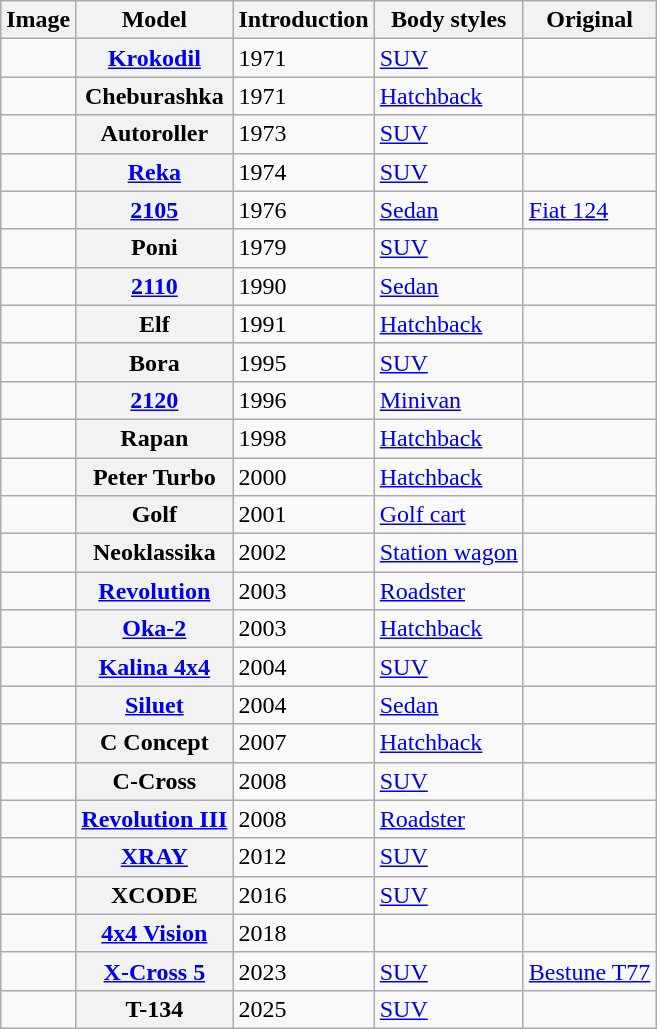<table class="wikitable sortable">
<tr>
<th>Image</th>
<th>Model</th>
<th>Introduction</th>
<th>Body styles</th>
<th>Original</th>
</tr>
<tr>
<td></td>
<th><a href='#'>Krokodil</a></th>
<td>1971</td>
<td><a href='#'>SUV</a></td>
<td></td>
</tr>
<tr>
<td></td>
<th>Cheburashka</th>
<td>1971</td>
<td><a href='#'>Hatchback</a></td>
<td></td>
</tr>
<tr>
<td></td>
<th>Autoroller</th>
<td>1973</td>
<td><a href='#'>SUV</a></td>
<td></td>
</tr>
<tr>
<td></td>
<th><a href='#'>Reka</a></th>
<td>1974</td>
<td><a href='#'>SUV</a></td>
<td></td>
</tr>
<tr>
<td></td>
<th><a href='#'>2105</a></th>
<td>1976</td>
<td><a href='#'>Sedan</a></td>
<td><a href='#'>Fiat 124</a></td>
</tr>
<tr>
<td></td>
<th>Poni</th>
<td>1979</td>
<td><a href='#'>SUV</a></td>
<td></td>
</tr>
<tr>
<td></td>
<th><a href='#'>2110</a></th>
<td>1990</td>
<td><a href='#'>Sedan</a></td>
<td></td>
</tr>
<tr>
<td></td>
<th>Elf</th>
<td>1991</td>
<td><a href='#'>Hatchback</a></td>
<td></td>
</tr>
<tr>
<td></td>
<th>Bora</th>
<td>1995</td>
<td><a href='#'>SUV</a></td>
<td></td>
</tr>
<tr>
<td></td>
<th><a href='#'>2120</a></th>
<td>1996</td>
<td><a href='#'>Minivan</a></td>
<td></td>
</tr>
<tr>
<td></td>
<th>Rapan</th>
<td>1998</td>
<td><a href='#'>Hatchback</a></td>
<td></td>
</tr>
<tr>
<td></td>
<th>Peter Turbo</th>
<td>2000</td>
<td><a href='#'>Hatchback</a></td>
<td></td>
</tr>
<tr>
<td></td>
<th>Golf</th>
<td>2001</td>
<td><a href='#'>Golf cart</a></td>
<td></td>
</tr>
<tr>
<td></td>
<th>Neoklassika</th>
<td>2002</td>
<td><a href='#'>Station wagon</a></td>
<td></td>
</tr>
<tr>
<td></td>
<th><a href='#'>Revolution</a></th>
<td>2003</td>
<td><a href='#'>Roadster</a></td>
<td></td>
</tr>
<tr>
<td></td>
<th><a href='#'>Oka-2</a></th>
<td>2003</td>
<td><a href='#'>Hatchback</a></td>
<td></td>
</tr>
<tr>
<td></td>
<th><a href='#'>Kalina 4x4</a></th>
<td>2004</td>
<td><a href='#'>SUV</a></td>
<td></td>
</tr>
<tr>
<td></td>
<th><a href='#'>Siluet</a></th>
<td>2004</td>
<td><a href='#'>Sedan</a></td>
<td></td>
</tr>
<tr>
<td></td>
<th>C Concept</th>
<td>2007</td>
<td><a href='#'>Hatchback</a></td>
<td></td>
</tr>
<tr>
<td></td>
<th>C-Cross</th>
<td>2008</td>
<td><a href='#'>SUV</a></td>
<td></td>
</tr>
<tr>
<td></td>
<th><a href='#'>Revolution III</a></th>
<td>2008</td>
<td><a href='#'>Roadster</a></td>
<td></td>
</tr>
<tr>
<td></td>
<th><a href='#'>XRAY</a></th>
<td>2012</td>
<td><a href='#'>SUV</a></td>
<td></td>
</tr>
<tr>
<td></td>
<th>XCODE</th>
<td>2016</td>
<td><a href='#'>SUV</a></td>
<td></td>
</tr>
<tr>
<td></td>
<th><a href='#'>4x4 Vision</a></th>
<td>2018</td>
<td></td>
</tr>
<tr>
<td></td>
<th><a href='#'>X-Cross 5</a></th>
<td>2023</td>
<td><a href='#'>SUV</a></td>
<td><a href='#'>Bestune T77</a></td>
</tr>
<tr>
<td></td>
<th>T-134</th>
<td>2025</td>
<td><a href='#'>SUV</a></td>
<td></td>
</tr>
</table>
